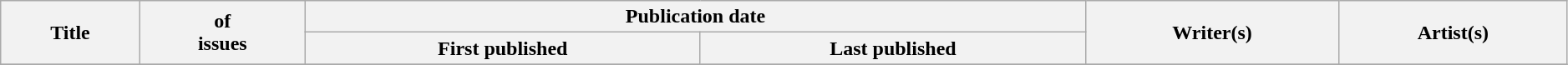<table class="wikitable plainrowheaders" style="text-align: center; width: 99%;">
<tr>
<th scope="col" rowspan="2">Title</th>
<th scope="col" rowspan="2"> of<br>issues</th>
<th scope="col" colspan="2">Publication date</th>
<th scope="col" rowspan="2">Writer(s)</th>
<th scope="col" rowspan="2">Artist(s)</th>
</tr>
<tr>
<th scope="col">First published</th>
<th scope="col">Last published</th>
</tr>
<tr>
</tr>
</table>
